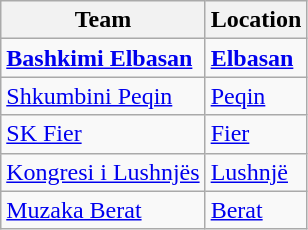<table class="wikitable sortable">
<tr>
<th>Team</th>
<th>Location</th>
</tr>
<tr>
<td><strong><a href='#'>Bashkimi Elbasan</a></strong></td>
<td><strong><a href='#'>Elbasan</a></strong></td>
</tr>
<tr>
<td><a href='#'>Shkumbini Peqin</a></td>
<td><a href='#'>Peqin</a></td>
</tr>
<tr>
<td><a href='#'>SK Fier</a></td>
<td><a href='#'>Fier</a></td>
</tr>
<tr>
<td><a href='#'>Kongresi i Lushnjës</a></td>
<td><a href='#'>Lushnjë</a></td>
</tr>
<tr>
<td><a href='#'>Muzaka Berat</a></td>
<td><a href='#'>Berat</a></td>
</tr>
</table>
